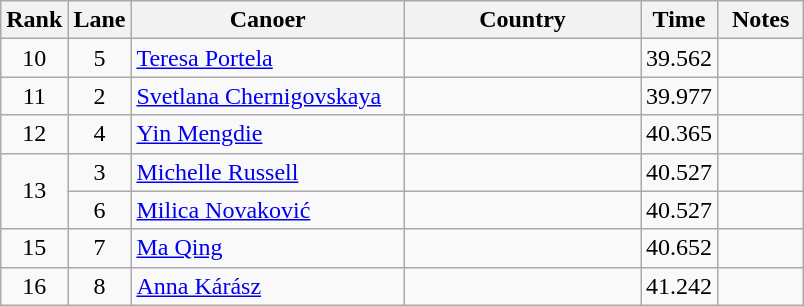<table class="wikitable" style="text-align:center;">
<tr>
<th width=30>Rank</th>
<th width=30>Lane</th>
<th width=175>Canoer</th>
<th width=150>Country</th>
<th width=30>Time</th>
<th width=50>Notes</th>
</tr>
<tr>
<td>10</td>
<td>5</td>
<td align=left><a href='#'>Teresa Portela</a></td>
<td align=left></td>
<td>39.562</td>
<td></td>
</tr>
<tr>
<td>11</td>
<td>2</td>
<td align=left><a href='#'>Svetlana Chernigovskaya</a></td>
<td align=left></td>
<td>39.977</td>
<td></td>
</tr>
<tr>
<td>12</td>
<td>4</td>
<td align=left><a href='#'>Yin Mengdie</a></td>
<td align=left></td>
<td>40.365</td>
<td></td>
</tr>
<tr>
<td rowspan=2>13</td>
<td>3</td>
<td align=left><a href='#'>Michelle Russell</a></td>
<td align=left></td>
<td>40.527</td>
<td></td>
</tr>
<tr>
<td>6</td>
<td align=left><a href='#'>Milica Novaković</a></td>
<td align=left></td>
<td>40.527</td>
<td></td>
</tr>
<tr>
<td>15</td>
<td>7</td>
<td align=left><a href='#'>Ma Qing</a></td>
<td align=left></td>
<td>40.652</td>
<td></td>
</tr>
<tr>
<td>16</td>
<td>8</td>
<td align=left><a href='#'>Anna Kárász</a></td>
<td align=left></td>
<td>41.242</td>
<td></td>
</tr>
</table>
